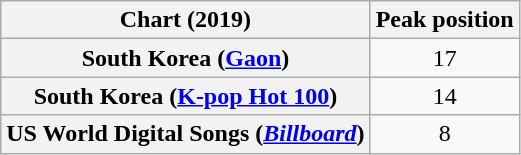<table class="wikitable sortable plainrowheaders" style="text-align:center">
<tr>
<th scope="col">Chart (2019)</th>
<th scope="col">Peak position</th>
</tr>
<tr>
<th scope="row">South Korea (<a href='#'>Gaon</a>)</th>
<td>17</td>
</tr>
<tr>
<th scope="row">South Korea (<a href='#'>K-pop Hot 100</a>)</th>
<td>14</td>
</tr>
<tr>
<th scope="row">US World Digital Songs (<em><a href='#'>Billboard</a></em>)</th>
<td>8</td>
</tr>
</table>
